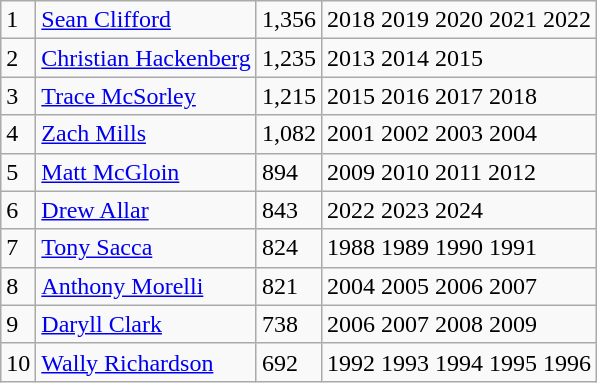<table class="wikitable">
<tr>
<td>1</td>
<td><a href='#'>Sean Clifford</a></td>
<td>1,356</td>
<td>2018 2019 2020 2021 2022</td>
</tr>
<tr>
<td>2</td>
<td><a href='#'>Christian Hackenberg</a></td>
<td>1,235</td>
<td>2013 2014 2015</td>
</tr>
<tr>
<td>3</td>
<td><a href='#'>Trace McSorley</a></td>
<td>1,215</td>
<td>2015 2016 2017 2018</td>
</tr>
<tr>
<td>4</td>
<td><a href='#'>Zach Mills</a></td>
<td>1,082</td>
<td>2001 2002 2003 2004</td>
</tr>
<tr>
<td>5</td>
<td><a href='#'>Matt McGloin</a></td>
<td>894</td>
<td>2009 2010 2011 2012</td>
</tr>
<tr>
<td>6</td>
<td><a href='#'>Drew Allar</a></td>
<td>843</td>
<td>2022 2023 2024</td>
</tr>
<tr>
<td>7</td>
<td><a href='#'>Tony Sacca</a></td>
<td>824</td>
<td 85>1988 1989 1990 1991</td>
</tr>
<tr>
<td>8</td>
<td><a href='#'>Anthony Morelli</a></td>
<td>821</td>
<td>2004 2005 2006 2007</td>
</tr>
<tr>
<td>9</td>
<td><a href='#'>Daryll Clark</a></td>
<td>738</td>
<td>2006 2007 2008 2009</td>
</tr>
<tr>
<td>10</td>
<td><a href='#'>Wally Richardson</a></td>
<td>692</td>
<td>1992 1993 1994 1995 1996</td>
</tr>
</table>
